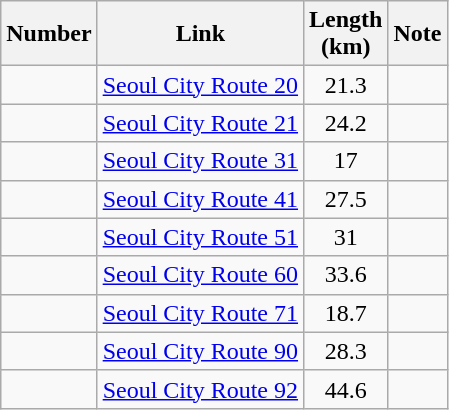<table class="wikitable" style="text-align: center;">
<tr>
<th>Number</th>
<th>Link</th>
<th>Length<br>(km)</th>
<th>Note</th>
</tr>
<tr>
<td></td>
<td><a href='#'>Seoul City Route 20</a></td>
<td>21.3</td>
<td></td>
</tr>
<tr>
<td></td>
<td><a href='#'>Seoul City Route 21</a></td>
<td>24.2</td>
<td></td>
</tr>
<tr>
<td></td>
<td><a href='#'>Seoul City Route 31</a></td>
<td>17</td>
<td></td>
</tr>
<tr>
<td></td>
<td><a href='#'>Seoul City Route 41</a></td>
<td>27.5</td>
<td></td>
</tr>
<tr>
<td></td>
<td><a href='#'>Seoul City Route 51</a></td>
<td>31</td>
<td></td>
</tr>
<tr>
<td></td>
<td><a href='#'>Seoul City Route 60</a></td>
<td>33.6</td>
<td></td>
</tr>
<tr>
<td></td>
<td><a href='#'>Seoul City Route 71</a></td>
<td>18.7</td>
<td></td>
</tr>
<tr>
<td></td>
<td><a href='#'>Seoul City Route 90</a></td>
<td>28.3</td>
<td></td>
</tr>
<tr>
<td></td>
<td><a href='#'>Seoul City Route 92</a></td>
<td>44.6</td>
<td></td>
</tr>
</table>
